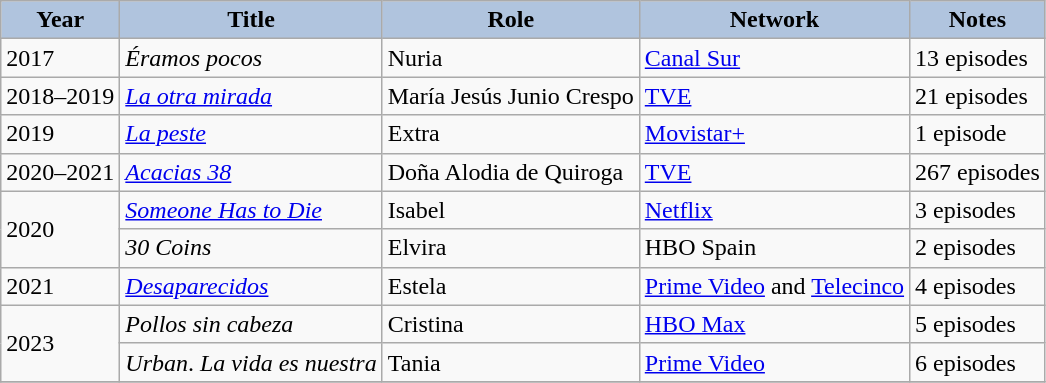<table class="wikitable" border="2" cellpadding="4" background: #f9f9f9;>
<tr>
<th style="background: #B0C4DE;">Year</th>
<th style="background: #B0C4DE;">Title</th>
<th style="background: #B0C4DE;">Role</th>
<th style="background: #B0C4DE;">Network</th>
<th style="background: #B0C4DE;">Notes</th>
</tr>
<tr>
<td>2017</td>
<td><em>Éramos pocos</em></td>
<td>Nuria</td>
<td><a href='#'>Canal Sur</a></td>
<td>13 episodes</td>
</tr>
<tr>
<td>2018–2019</td>
<td><em><a href='#'>La otra mirada</a></em></td>
<td>María Jesús Junio Crespo</td>
<td><a href='#'>TVE</a></td>
<td>21 episodes</td>
</tr>
<tr>
<td>2019</td>
<td><em><a href='#'>La peste</a></em></td>
<td>Extra</td>
<td><a href='#'>Movistar+</a></td>
<td>1 episode</td>
</tr>
<tr>
<td>2020–2021</td>
<td><em><a href='#'>Acacias 38</a></em></td>
<td>Doña Alodia de Quiroga</td>
<td><a href='#'>TVE</a></td>
<td>267 episodes</td>
</tr>
<tr>
<td rowspan="2">2020</td>
<td><em><a href='#'>Someone Has to Die</a></em></td>
<td>Isabel</td>
<td><a href='#'>Netflix</a></td>
<td>3 episodes</td>
</tr>
<tr>
<td><em>30 Coins</em></td>
<td>Elvira</td>
<td>HBO Spain</td>
<td>2 episodes</td>
</tr>
<tr>
<td>2021</td>
<td><em><a href='#'>Desaparecidos</a></em></td>
<td>Estela</td>
<td><a href='#'>Prime Video</a> and <a href='#'>Telecinco</a></td>
<td>4 episodes</td>
</tr>
<tr>
<td rowspan="2">2023</td>
<td><em>Pollos sin cabeza</em></td>
<td>Cristina</td>
<td><a href='#'>HBO Max</a></td>
<td>5 episodes</td>
</tr>
<tr>
<td><em>Urban</em>. <em>La vida es nuestra</em></td>
<td>Tania</td>
<td><a href='#'>Prime Video</a></td>
<td>6 episodes</td>
</tr>
<tr>
</tr>
</table>
